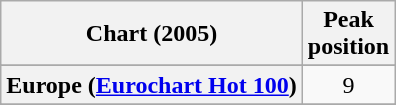<table class="wikitable sortable plainrowheaders" style="text-align:center">
<tr>
<th scope="col">Chart (2005)</th>
<th scope="col">Peak<br>position</th>
</tr>
<tr>
</tr>
<tr>
<th scope="row">Europe (<a href='#'>Eurochart Hot 100</a>)</th>
<td>9</td>
</tr>
<tr>
</tr>
<tr>
</tr>
<tr>
</tr>
<tr>
</tr>
</table>
